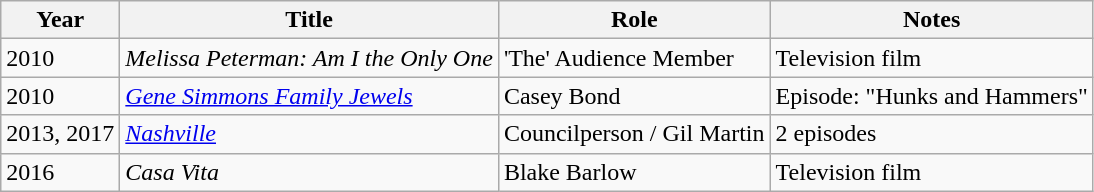<table class="wikitable sortable">
<tr>
<th>Year</th>
<th>Title</th>
<th>Role</th>
<th>Notes</th>
</tr>
<tr>
<td>2010</td>
<td><em>Melissa Peterman: Am I the Only One</em></td>
<td>'The' Audience Member</td>
<td>Television film</td>
</tr>
<tr>
<td>2010</td>
<td><em><a href='#'>Gene Simmons Family Jewels</a></em></td>
<td>Casey Bond</td>
<td>Episode: "Hunks and Hammers"</td>
</tr>
<tr>
<td>2013, 2017</td>
<td><a href='#'><em>Nashville</em></a></td>
<td>Councilperson / Gil Martin</td>
<td>2 episodes</td>
</tr>
<tr>
<td>2016</td>
<td><em>Casa Vita</em></td>
<td>Blake Barlow</td>
<td>Television film</td>
</tr>
</table>
